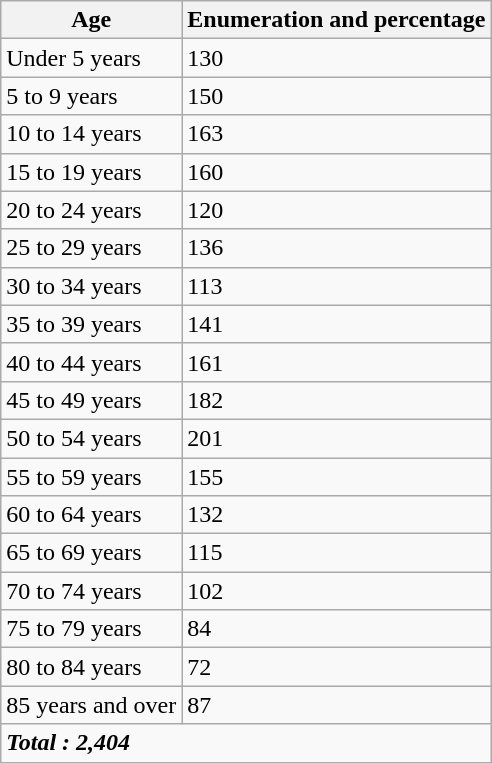<table class="wikitable mw-collapsible mw-collapsed">
<tr>
<th>Age</th>
<th>Enumeration and percentage</th>
</tr>
<tr>
<td>Under 5 years</td>
<td>130 </td>
</tr>
<tr>
<td>5 to 9 years</td>
<td>150 </td>
</tr>
<tr>
<td>10 to 14 years</td>
<td>163 </td>
</tr>
<tr>
<td>15 to 19 years</td>
<td>160</td>
</tr>
<tr>
<td>20 to 24 years</td>
<td>120</td>
</tr>
<tr>
<td>25 to 29 years</td>
<td>136</td>
</tr>
<tr>
<td>30 to 34 years</td>
<td>113</td>
</tr>
<tr>
<td>35 to 39 years</td>
<td>141</td>
</tr>
<tr>
<td>40 to 44 years</td>
<td>161</td>
</tr>
<tr>
<td>45 to 49 years</td>
<td>182</td>
</tr>
<tr>
<td>50 to 54 years</td>
<td>201</td>
</tr>
<tr>
<td>55 to 59 years</td>
<td>155</td>
</tr>
<tr>
<td>60 to 64 years</td>
<td>132</td>
</tr>
<tr>
<td>65 to 69 years</td>
<td>115</td>
</tr>
<tr>
<td>70 to 74 years</td>
<td>102</td>
</tr>
<tr>
<td>75 to 79 years</td>
<td>84</td>
</tr>
<tr>
<td>80 to 84 years</td>
<td>72</td>
</tr>
<tr>
<td>85 years and over</td>
<td>87</td>
</tr>
<tr>
<td colspan="2"><strong><em>Total : 2,404</em></strong> </td>
</tr>
</table>
